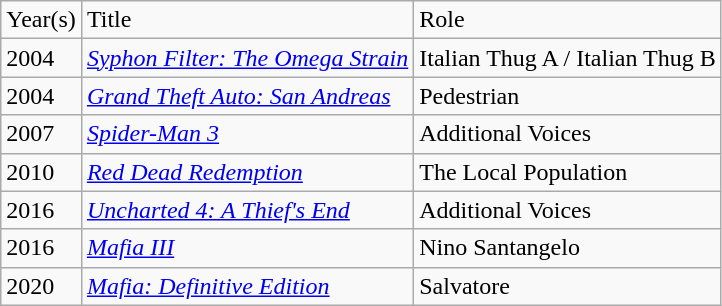<table class="wikitable">
<tr>
<td>Year(s)</td>
<td>Title</td>
<td>Role</td>
</tr>
<tr>
<td>2004</td>
<td><em><a href='#'>Syphon Filter: The Omega Strain</a></em></td>
<td>Italian Thug A / Italian Thug B</td>
</tr>
<tr>
<td>2004</td>
<td><em><a href='#'>Grand Theft Auto: San Andreas</a></em></td>
<td>Pedestrian</td>
</tr>
<tr>
<td>2007</td>
<td><em><a href='#'>Spider-Man 3</a></em></td>
<td>Additional Voices</td>
</tr>
<tr>
<td>2010</td>
<td><em><a href='#'>Red Dead Redemption</a></em></td>
<td>The Local Population</td>
</tr>
<tr>
<td>2016</td>
<td><em><a href='#'>Uncharted 4: A Thief's End</a></em></td>
<td>Additional Voices</td>
</tr>
<tr>
<td>2016</td>
<td><em><a href='#'>Mafia III</a></em></td>
<td>Nino Santangelo</td>
</tr>
<tr>
<td>2020</td>
<td><em><a href='#'>Mafia: Definitive Edition</a></em></td>
<td>Salvatore</td>
</tr>
</table>
